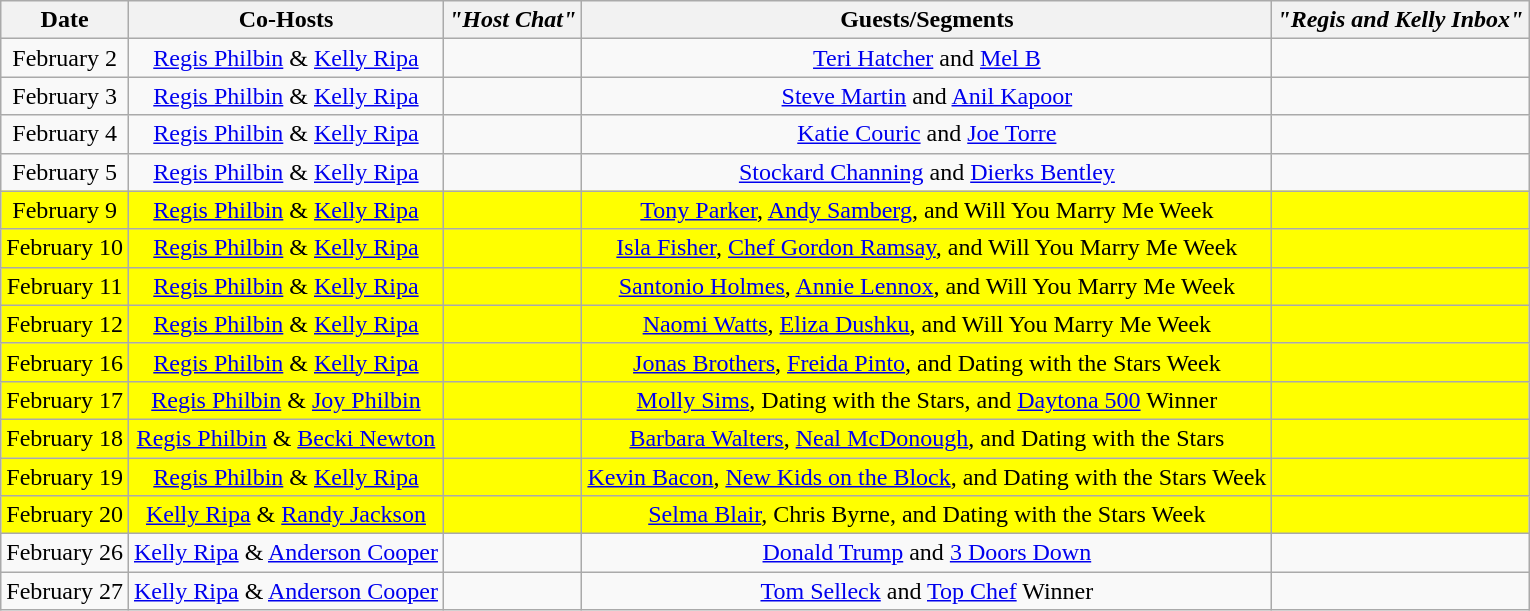<table class="wikitable sortable" style="text-align:center;">
<tr>
<th>Date</th>
<th>Co-Hosts</th>
<th><em>"Host Chat"</em></th>
<th>Guests/Segments</th>
<th><em>"Regis and Kelly Inbox"</em></th>
</tr>
<tr>
<td>February 2</td>
<td><a href='#'>Regis Philbin</a> & <a href='#'>Kelly Ripa</a></td>
<td></td>
<td><a href='#'>Teri Hatcher</a> and <a href='#'>Mel B</a></td>
<td></td>
</tr>
<tr>
<td>February 3</td>
<td><a href='#'>Regis Philbin</a> & <a href='#'>Kelly Ripa</a></td>
<td></td>
<td><a href='#'>Steve Martin</a> and <a href='#'>Anil Kapoor</a></td>
<td></td>
</tr>
<tr>
<td>February 4</td>
<td><a href='#'>Regis Philbin</a> & <a href='#'>Kelly Ripa</a></td>
<td></td>
<td><a href='#'>Katie Couric</a> and <a href='#'>Joe Torre</a></td>
<td></td>
</tr>
<tr>
<td>February 5</td>
<td><a href='#'>Regis Philbin</a> & <a href='#'>Kelly Ripa</a></td>
<td></td>
<td><a href='#'>Stockard Channing</a> and <a href='#'>Dierks Bentley</a></td>
<td></td>
</tr>
<tr style="background:yellow;">
<td>February 9</td>
<td><a href='#'>Regis Philbin</a> & <a href='#'>Kelly Ripa</a></td>
<td></td>
<td><a href='#'>Tony Parker</a>, <a href='#'>Andy Samberg</a>, and Will You Marry Me Week</td>
<td></td>
</tr>
<tr style="background:yellow;">
<td>February 10</td>
<td><a href='#'>Regis Philbin</a> & <a href='#'>Kelly Ripa</a></td>
<td></td>
<td><a href='#'>Isla Fisher</a>, <a href='#'>Chef Gordon Ramsay</a>, and Will You Marry Me Week</td>
<td></td>
</tr>
<tr style="background:yellow;">
<td>February 11</td>
<td><a href='#'>Regis Philbin</a> & <a href='#'>Kelly Ripa</a></td>
<td></td>
<td><a href='#'>Santonio Holmes</a>, <a href='#'>Annie Lennox</a>, and Will You Marry Me Week</td>
<td></td>
</tr>
<tr style="background:yellow;">
<td>February 12</td>
<td><a href='#'>Regis Philbin</a> & <a href='#'>Kelly Ripa</a></td>
<td></td>
<td><a href='#'>Naomi Watts</a>, <a href='#'>Eliza Dushku</a>, and Will You Marry Me Week</td>
<td></td>
</tr>
<tr style="background:yellow;">
<td>February 16</td>
<td><a href='#'>Regis Philbin</a> & <a href='#'>Kelly Ripa</a></td>
<td></td>
<td><a href='#'>Jonas Brothers</a>, <a href='#'>Freida Pinto</a>, and Dating with the Stars Week</td>
<td></td>
</tr>
<tr style="background:yellow;">
<td>February 17</td>
<td><a href='#'>Regis Philbin</a> & <a href='#'>Joy Philbin</a></td>
<td></td>
<td><a href='#'>Molly Sims</a>, Dating with the Stars, and <a href='#'>Daytona 500</a> Winner</td>
<td></td>
</tr>
<tr style="background:yellow;">
<td>February 18</td>
<td><a href='#'>Regis Philbin</a> & <a href='#'>Becki Newton</a></td>
<td></td>
<td><a href='#'>Barbara Walters</a>, <a href='#'>Neal McDonough</a>, and Dating with the Stars</td>
<td></td>
</tr>
<tr style="background:yellow;">
<td>February 19</td>
<td><a href='#'>Regis Philbin</a> & <a href='#'>Kelly Ripa</a></td>
<td></td>
<td><a href='#'>Kevin Bacon</a>, <a href='#'>New Kids on the Block</a>, and Dating with the Stars Week</td>
<td></td>
</tr>
<tr style="background:yellow;">
<td>February 20</td>
<td><a href='#'>Kelly Ripa</a> & <a href='#'>Randy Jackson</a></td>
<td></td>
<td><a href='#'>Selma Blair</a>, Chris Byrne, and Dating with the Stars Week</td>
<td></td>
</tr>
<tr>
<td>February 26</td>
<td><a href='#'>Kelly Ripa</a> & <a href='#'>Anderson Cooper</a></td>
<td></td>
<td><a href='#'>Donald Trump</a> and <a href='#'>3 Doors Down</a></td>
<td></td>
</tr>
<tr>
<td>February 27</td>
<td><a href='#'>Kelly Ripa</a> & <a href='#'>Anderson Cooper</a></td>
<td></td>
<td><a href='#'>Tom Selleck</a> and <a href='#'>Top Chef</a> Winner</td>
<td></td>
</tr>
</table>
